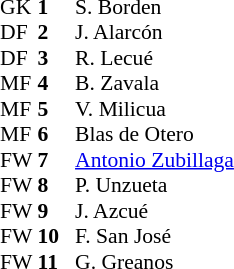<table style="font-size:90%; margin:0.2em auto;" cellspacing="0" cellpadding="0">
<tr>
<th width="25"></th>
<th width="25"></th>
</tr>
<tr>
<td>GK</td>
<td><strong>1</strong></td>
<td> S. Borden</td>
</tr>
<tr>
<td>DF</td>
<td><strong>2</strong></td>
<td> J. Alarcón</td>
</tr>
<tr>
<td>DF</td>
<td><strong>3</strong></td>
<td> R. Lecué</td>
</tr>
<tr>
<td>MF</td>
<td><strong>4</strong></td>
<td> B. Zavala</td>
</tr>
<tr>
<td>MF</td>
<td><strong>5</strong></td>
<td> V. Milicua</td>
</tr>
<tr>
<td>MF</td>
<td><strong>6</strong></td>
<td> Blas de Otero</td>
</tr>
<tr>
<td>FW</td>
<td><strong>7</strong></td>
<td> <a href='#'>Antonio Zubillaga</a></td>
</tr>
<tr>
<td>FW</td>
<td><strong>8</strong></td>
<td> P. Unzueta</td>
</tr>
<tr>
<td>FW</td>
<td><strong>9</strong></td>
<td> J. Azcué</td>
</tr>
<tr>
<td>FW</td>
<td><strong>10</strong></td>
<td> F. San José</td>
</tr>
<tr>
<td>FW</td>
<td><strong>11</strong></td>
<td> G. Greanos</td>
</tr>
<tr>
</tr>
</table>
